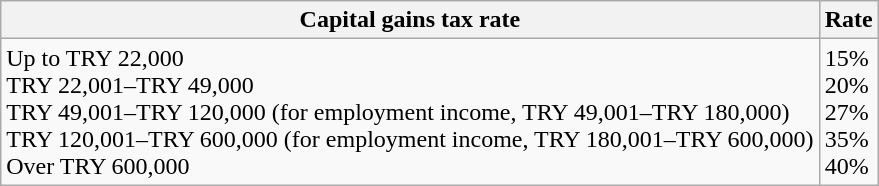<table class="wikitable">
<tr>
<th>Capital gains tax rate</th>
<th>Rate</th>
</tr>
<tr>
<td>Up to TRY 22,000<br>TRY 22,001–TRY 49,000<br>TRY 49,001–TRY 120,000 (for employment income, TRY 49,001–TRY 180,000)<br>TRY 120,001–TRY 600,000 (for employment income, TRY 180,001–TRY 600,000)<br>Over TRY 600,000</td>
<td>15%<br>20%<br>27%<br>35%<br>40%</td>
</tr>
</table>
